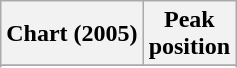<table class="wikitable sortable plainrowheaders" style="text-align:center">
<tr>
<th scope="col">Chart (2005)</th>
<th scope="col">Peak<br> position</th>
</tr>
<tr>
</tr>
<tr>
</tr>
<tr>
</tr>
<tr>
</tr>
<tr>
</tr>
</table>
